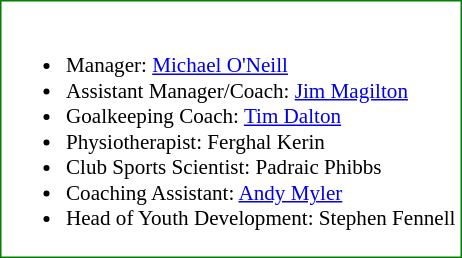<table class="toccolours" style="border: #008000 solid 1px; background: #FFFFFF; font-size: 88%">
<tr>
<td><br><ul><li>Manager: <a href='#'>Michael O'Neill</a></li><li>Assistant Manager/Coach: <a href='#'>Jim Magilton</a></li><li>Goalkeeping Coach: <a href='#'>Tim Dalton</a></li><li>Physiotherapist: Ferghal Kerin</li><li>Club Sports Scientist: Padraic Phibbs</li><li>Coaching Assistant: <a href='#'>Andy Myler</a></li><li>Head of Youth Development: Stephen Fennell</li></ul></td>
</tr>
</table>
